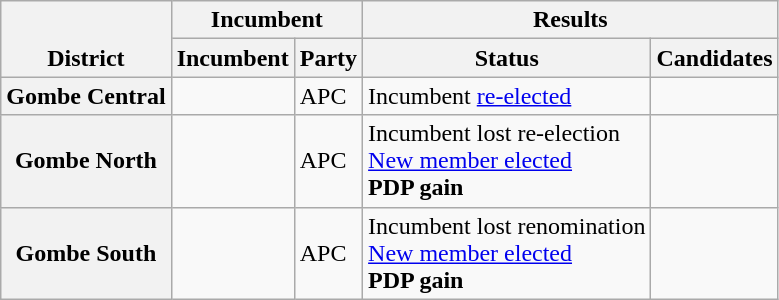<table class="wikitable sortable">
<tr valign=bottom>
<th rowspan=2>District</th>
<th colspan=2>Incumbent</th>
<th colspan=2>Results</th>
</tr>
<tr valign=bottom>
<th>Incumbent</th>
<th>Party</th>
<th>Status</th>
<th>Candidates</th>
</tr>
<tr>
<th>Gombe Central</th>
<td></td>
<td>APC</td>
<td>Incumbent <a href='#'>re-elected</a></td>
<td nowrap></td>
</tr>
<tr>
<th>Gombe North</th>
<td></td>
<td>APC</td>
<td>Incumbent lost re-election<br><a href='#'>New member elected</a><br><strong>PDP gain</strong></td>
<td nowrap></td>
</tr>
<tr>
<th>Gombe South</th>
<td></td>
<td>APC</td>
<td>Incumbent lost renomination<br><a href='#'>New member elected</a><br><strong>PDP gain</strong></td>
<td nowrap></td>
</tr>
</table>
